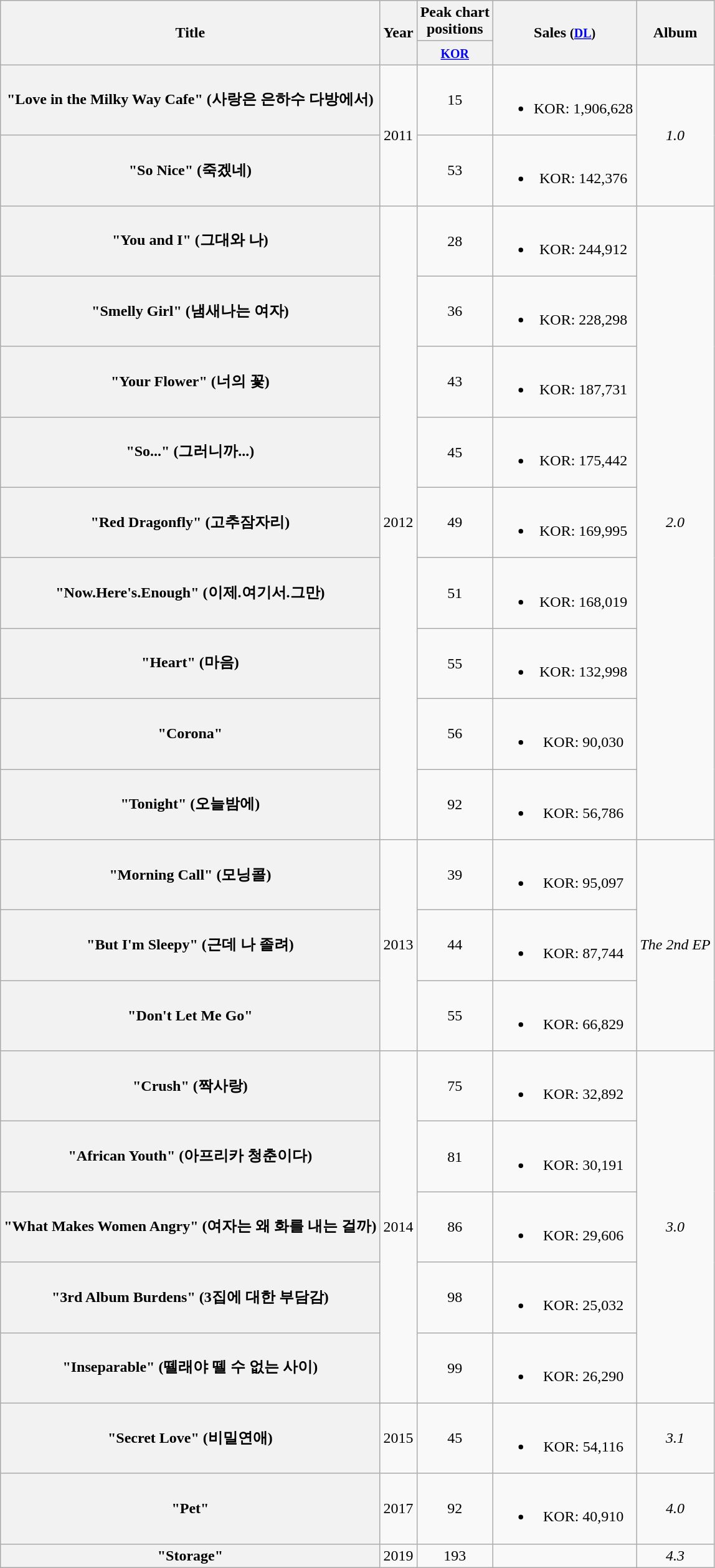<table class="wikitable plainrowheaders" style="text-align:center;">
<tr>
<th scope="col" rowspan="2">Title</th>
<th scope="col" rowspan="2">Year</th>
<th scope="col">Peak chart <br>positions</th>
<th scope="col" rowspan="2">Sales <small>(<a href='#'>DL</a>)</small></th>
<th scope="col" rowspan="2">Album</th>
</tr>
<tr>
<th><small><a href='#'>KOR</a></small><br></th>
</tr>
<tr>
<th scope="row">"Love in the Milky Way Cafe" (사랑은 은하수 다방에서)</th>
<td rowspan="2">2011</td>
<td>15</td>
<td><br><ul><li>KOR: 1,906,628</li></ul></td>
<td rowspan="2"><em>1.0</em></td>
</tr>
<tr>
<th scope="row">"So Nice" (죽겠네)</th>
<td>53</td>
<td><br><ul><li>KOR: 142,376</li></ul></td>
</tr>
<tr>
<th scope="row">"You and I" (그대와 나)</th>
<td rowspan="9">2012</td>
<td>28</td>
<td><br><ul><li>KOR: 244,912</li></ul></td>
<td rowspan="9"><em>2.0</em></td>
</tr>
<tr>
<th scope="row">"Smelly Girl" (냄새나는 여자)</th>
<td>36</td>
<td><br><ul><li>KOR: 228,298</li></ul></td>
</tr>
<tr>
<th scope="row">"Your Flower" (너의 꽃)</th>
<td>43</td>
<td><br><ul><li>KOR: 187,731</li></ul></td>
</tr>
<tr>
<th scope="row">"So..." (그러니까...)</th>
<td>45</td>
<td><br><ul><li>KOR: 175,442</li></ul></td>
</tr>
<tr>
<th scope="row">"Red Dragonfly" (고추잠자리)</th>
<td>49</td>
<td><br><ul><li>KOR: 169,995</li></ul></td>
</tr>
<tr>
<th scope="row">"Now.Here's.Enough" (이제.여기서.그만)</th>
<td>51</td>
<td><br><ul><li>KOR: 168,019</li></ul></td>
</tr>
<tr>
<th scope="row">"Heart" (마음)</th>
<td>55</td>
<td><br><ul><li>KOR: 132,998</li></ul></td>
</tr>
<tr>
<th scope="row">"Corona"</th>
<td>56</td>
<td><br><ul><li>KOR: 90,030</li></ul></td>
</tr>
<tr>
<th scope="row">"Tonight" (오늘밤에)<br></th>
<td>92</td>
<td><br><ul><li>KOR: 56,786</li></ul></td>
</tr>
<tr>
<th scope="row">"Morning Call" (모닝콜)</th>
<td rowspan="3">2013</td>
<td>39</td>
<td><br><ul><li>KOR: 95,097</li></ul></td>
<td rowspan="3"><em>The 2nd EP</em></td>
</tr>
<tr>
<th scope="row">"But I'm Sleepy" (근데 나 졸려)</th>
<td>44</td>
<td><br><ul><li>KOR: 87,744</li></ul></td>
</tr>
<tr>
<th scope="row">"Don't Let Me Go"</th>
<td>55</td>
<td><br><ul><li>KOR: 66,829</li></ul></td>
</tr>
<tr>
<th scope="row">"Crush" (짝사랑)</th>
<td rowspan="5">2014</td>
<td>75</td>
<td><br><ul><li>KOR: 32,892</li></ul></td>
<td rowspan="5"><em>3.0</em></td>
</tr>
<tr>
<th scope="row">"African Youth" (아프리카 청춘이다)</th>
<td>81</td>
<td><br><ul><li>KOR: 30,191</li></ul></td>
</tr>
<tr>
<th scope="row">"What Makes Women Angry" (여자는 왜 화를 내는 걸까)</th>
<td>86</td>
<td><br><ul><li>KOR: 29,606</li></ul></td>
</tr>
<tr>
<th scope="row">"3rd Album Burdens" (3집에 대한 부담감)</th>
<td>98</td>
<td><br><ul><li>KOR: 25,032</li></ul></td>
</tr>
<tr>
<th scope="row">"Inseparable" (뗄래야 뗄 수 없는 사이)</th>
<td>99</td>
<td><br><ul><li>KOR: 26,290</li></ul></td>
</tr>
<tr>
<th scope="row">"Secret Love" (비밀연애)</th>
<td>2015</td>
<td>45</td>
<td><br><ul><li>KOR: 54,116</li></ul></td>
<td><em>3.1</em> </td>
</tr>
<tr>
<th scope="row">"Pet"</th>
<td>2017</td>
<td>92</td>
<td><br><ul><li>KOR: 40,910</li></ul></td>
<td><em>4.0</em></td>
</tr>
<tr>
<th scope="row">"Storage"<br></th>
<td>2019</td>
<td>193</td>
<td></td>
<td><em>4.3</em> </td>
</tr>
</table>
